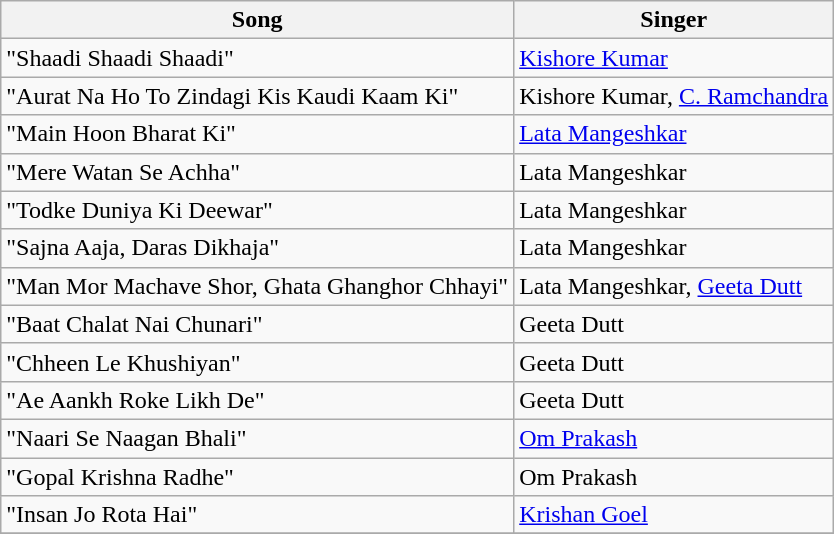<table class="wikitable">
<tr>
<th>Song</th>
<th>Singer</th>
</tr>
<tr>
<td>"Shaadi Shaadi Shaadi"</td>
<td><a href='#'>Kishore Kumar</a></td>
</tr>
<tr>
<td>"Aurat Na Ho To Zindagi Kis Kaudi Kaam Ki"</td>
<td>Kishore Kumar, <a href='#'>C. Ramchandra</a></td>
</tr>
<tr>
<td>"Main Hoon Bharat Ki"</td>
<td><a href='#'>Lata Mangeshkar</a></td>
</tr>
<tr>
<td>"Mere Watan Se Achha"</td>
<td>Lata Mangeshkar</td>
</tr>
<tr>
<td>"Todke Duniya Ki Deewar"</td>
<td>Lata Mangeshkar</td>
</tr>
<tr>
<td>"Sajna Aaja, Daras Dikhaja"</td>
<td>Lata Mangeshkar</td>
</tr>
<tr>
<td>"Man Mor Machave Shor, Ghata Ghanghor Chhayi"</td>
<td>Lata Mangeshkar, <a href='#'>Geeta Dutt</a></td>
</tr>
<tr>
<td>"Baat Chalat Nai Chunari"</td>
<td>Geeta Dutt</td>
</tr>
<tr>
<td>"Chheen Le Khushiyan"</td>
<td>Geeta Dutt</td>
</tr>
<tr>
<td>"Ae Aankh Roke Likh De"</td>
<td>Geeta Dutt</td>
</tr>
<tr>
<td>"Naari Se Naagan Bhali"</td>
<td><a href='#'>Om Prakash</a></td>
</tr>
<tr>
<td>"Gopal Krishna Radhe"</td>
<td>Om Prakash</td>
</tr>
<tr>
<td>"Insan Jo Rota Hai"</td>
<td><a href='#'>Krishan Goel</a></td>
</tr>
<tr>
</tr>
</table>
